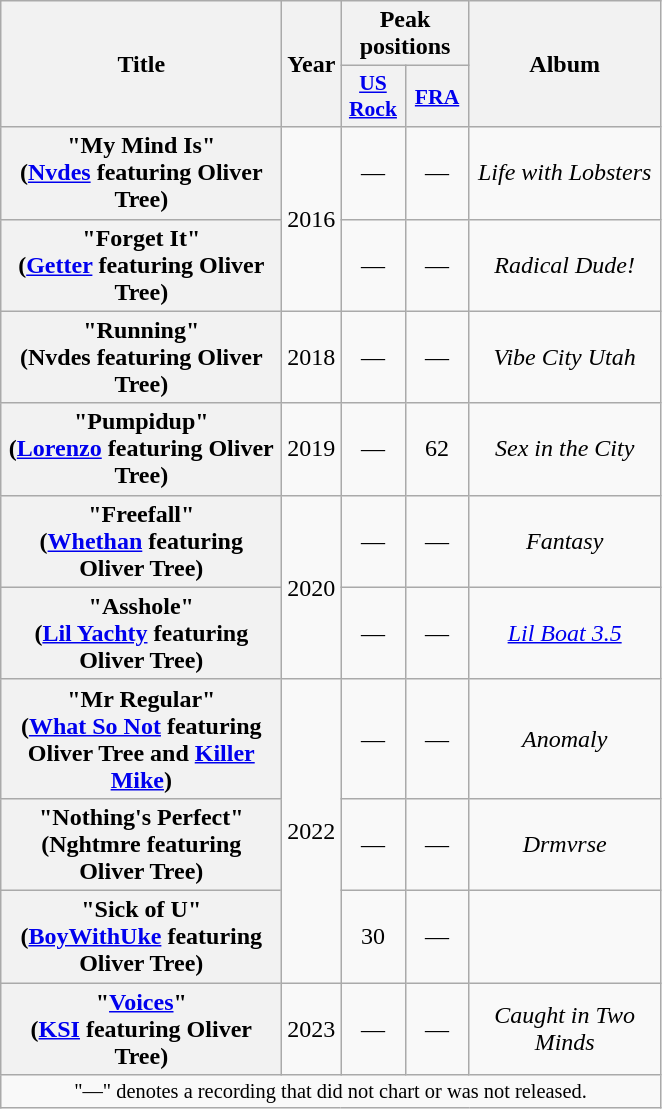<table class="wikitable plainrowheaders" style="text-align:center;">
<tr>
<th rowspan="2" width="180">Title</th>
<th rowspan="2" width="10">Year</th>
<th colspan="2">Peak positions</th>
<th rowspan="2" width="120">Album</th>
</tr>
<tr>
<th scope="col" style="width:2.5em;font-size:90%;"><a href='#'>US<br>Rock</a><br></th>
<th scope="col" style="width:2.5em;font-size:90%;"><a href='#'>FRA</a><br></th>
</tr>
<tr>
<th scope="row">"My Mind Is"<br><span>(<a href='#'>Nvdes</a> featuring Oliver Tree)</span></th>
<td rowspan="2">2016</td>
<td>—</td>
<td>—</td>
<td><em>Life with Lobsters</em></td>
</tr>
<tr>
<th scope="row">"Forget It"<br><span>(<a href='#'>Getter</a> featuring Oliver Tree)</span></th>
<td>—</td>
<td>—</td>
<td><em>Radical Dude!</em></td>
</tr>
<tr>
<th scope ="row">"Running"<br><span>(Nvdes featuring Oliver Tree)</span></th>
<td>2018</td>
<td>—</td>
<td>—</td>
<td><em>Vibe City Utah</em></td>
</tr>
<tr>
<th scope ="row">"Pumpidup"<br><span>(<a href='#'>Lorenzo</a> featuring Oliver Tree)</span></th>
<td>2019</td>
<td>—</td>
<td>62</td>
<td><em>Sex in the City</em></td>
</tr>
<tr>
<th scope ="row">"Freefall" <br><span>(<a href='#'>Whethan</a> featuring Oliver Tree)</span></th>
<td rowspan="2">2020</td>
<td>—</td>
<td>—</td>
<td><em>Fantasy</em></td>
</tr>
<tr>
<th scope ="row">"Asshole"<br><span>(<a href='#'>Lil Yachty</a> featuring Oliver Tree)</span></th>
<td>—</td>
<td>—</td>
<td><em><a href='#'>Lil Boat 3.5</a></em></td>
</tr>
<tr>
<th scope="row">"Mr Regular"<br><span>(<a href='#'>What So Not</a> featuring Oliver Tree and <a href='#'>Killer Mike</a>)</span></th>
<td rowspan="3">2022</td>
<td>—</td>
<td>—</td>
<td><em>Anomaly</em></td>
</tr>
<tr>
<th scope="row">"Nothing's Perfect" <br><span>(Nghtmre featuring Oliver Tree)</span></th>
<td>—</td>
<td>—</td>
<td><em>Drmvrse</em></td>
</tr>
<tr>
<th scope ="row">"Sick of U"<br><span>(<a href='#'>BoyWithUke</a> featuring Oliver Tree)</span></th>
<td>30</td>
<td>—</td>
<td></td>
</tr>
<tr>
<th scope ="row">"<a href='#'>Voices</a>"<br><span>(<a href='#'>KSI</a> featuring Oliver Tree)</span></th>
<td>2023</td>
<td>—</td>
<td>—</td>
<td><em>Caught in Two Minds</em></td>
</tr>
<tr>
<td colspan="8" style="font-size:85%">"—" denotes a recording that did not chart or was not released.</td>
</tr>
</table>
